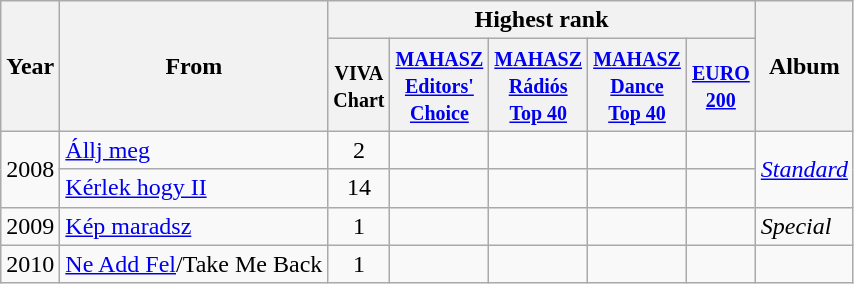<table class="wikitable">
<tr>
<th rowspan="2">Year</th>
<th rowspan="2">From</th>
<th colspan="5">Highest rank</th>
<th rowspan="2">Album</th>
</tr>
<tr>
<th width="30"><small> VIVA Chart</small></th>
<th width="30"><small> <a href='#'>MAHASZ Editors' Choice</a></small></th>
<th width="30"><small> <a href='#'>MAHASZ Rádiós Top 40</a></small></th>
<th width="30"><small> <a href='#'>MAHASZ Dance Top 40</a></small></th>
<th width="30"><small> <a href='#'>EURO 200</a></small></th>
</tr>
<tr>
<td rowspan="2">2008</td>
<td><a href='#'>Állj meg</a></td>
<td style="text-align:center;">2</td>
<td></td>
<td></td>
<td></td>
<td></td>
<td rowspan="2"><em><a href='#'>Standard</a></em></td>
</tr>
<tr>
<td><a href='#'>Kérlek hogy II</a></td>
<td style="text-align:center;">14</td>
<td></td>
<td></td>
<td></td>
<td></td>
</tr>
<tr>
<td>2009</td>
<td><a href='#'>Kép maradsz</a></td>
<td style="text-align:center;">1</td>
<td></td>
<td></td>
<td></td>
<td></td>
<td><em>Special</em></td>
</tr>
<tr>
<td>2010</td>
<td><a href='#'>Ne Add Fel</a>/Take Me Back</td>
<td style="text-align:center;">1</td>
<td></td>
<td></td>
<td></td>
<td></td>
<td></td>
</tr>
</table>
